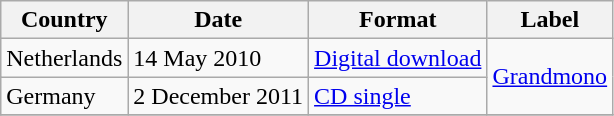<table class="wikitable plainrowheaders">
<tr>
<th scope="col">Country</th>
<th scope="col">Date</th>
<th scope="col">Format</th>
<th scope="col">Label</th>
</tr>
<tr>
<td>Netherlands</td>
<td>14 May 2010</td>
<td rowspan="2"><a href='#'>Digital download</a></td>
<td rowspan="3"><a href='#'>Grandmono</a></td>
</tr>
<tr>
<td rowspan="2">Germany </td>
<td rowspan="2">2 December 2011</td>
</tr>
<tr>
<td><a href='#'>CD single</a></td>
</tr>
<tr>
</tr>
</table>
